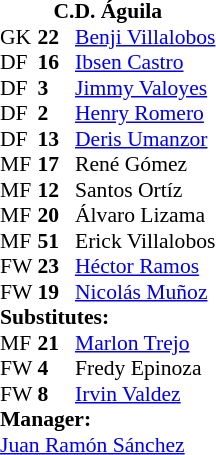<table style="font-size: 90%" cellspacing="0" cellpadding="0">
<tr>
<td colspan="5" style="padding-top: 0.6em; text-align:center"><strong>C.D. Águila</strong></td>
</tr>
<tr>
<th width="25"></th>
<th width="25"></th>
</tr>
<tr>
<td>GK</td>
<td><strong>22</strong></td>
<td> <a href='#'>Benji Villalobos</a></td>
</tr>
<tr>
<td>DF</td>
<td><strong>16</strong></td>
<td> <a href='#'>Ibsen Castro</a></td>
<td></td>
</tr>
<tr>
<td>DF</td>
<td><strong>3</strong></td>
<td> <a href='#'>Jimmy Valoyes</a></td>
</tr>
<tr>
<td>DF</td>
<td><strong>2</strong></td>
<td> <a href='#'>Henry Romero</a></td>
</tr>
<tr>
<td>DF</td>
<td><strong>13</strong></td>
<td> <a href='#'>Deris Umanzor</a></td>
</tr>
<tr>
<td>MF</td>
<td><strong>17</strong></td>
<td> René Gómez</td>
<td></td>
</tr>
<tr>
<td>MF</td>
<td><strong>12</strong></td>
<td> Santos Ortíz</td>
</tr>
<tr>
<td>MF</td>
<td><strong>20</strong></td>
<td> Álvaro Lizama</td>
<td></td>
</tr>
<tr>
<td>MF</td>
<td><strong>51</strong></td>
<td> Erick Villalobos</td>
<td></td>
</tr>
<tr>
<td>FW</td>
<td><strong>23</strong></td>
<td> <a href='#'>Héctor Ramos</a></td>
<td></td>
</tr>
<tr>
<td>FW</td>
<td><strong>19</strong></td>
<td> <a href='#'>Nicolás Muñoz</a></td>
</tr>
<tr>
<td colspan=5><strong>Substitutes:</strong></td>
</tr>
<tr>
<td>MF</td>
<td><strong>21</strong></td>
<td> <a href='#'>Marlon Trejo</a></td>
<td></td>
<td></td>
</tr>
<tr>
<td>FW</td>
<td><strong>4</strong></td>
<td> Fredy Epinoza</td>
<td></td>
</tr>
<tr>
<td>FW</td>
<td><strong>8</strong></td>
<td> <a href='#'>Irvin Valdez</a></td>
<td></td>
<td></td>
</tr>
<tr>
<td colspan=5><strong>Manager:</strong></td>
</tr>
<tr>
<td colspan=5> <a href='#'>Juan Ramón Sánchez</a></td>
</tr>
</table>
